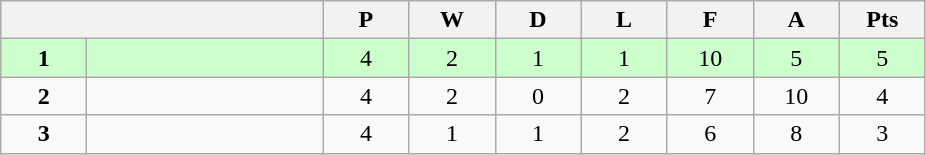<table class="wikitable">
<tr>
<th colspan="2"></th>
<th rowspan="1">P</th>
<th rowspan="1">W</th>
<th colspan="1">D</th>
<th colspan="1">L</th>
<th colspan="1">F</th>
<th colspan="1">A</th>
<th colspan="1">Pts</th>
</tr>
<tr style="background:#ccffcc;">
<td style="text-align:center" width="50"><strong>1</strong></td>
<td width="150"><strong></strong></td>
<td style="text-align:center" width="50">4</td>
<td style="text-align:center" width="50">2</td>
<td style="text-align:center" width="50">1</td>
<td style="text-align:center" width="50">1</td>
<td style="text-align:center" width="50">10</td>
<td style="text-align:center" width="50">5</td>
<td style="text-align:center" width="50">5</td>
</tr>
<tr>
<td style="text-align:center"><strong>2</strong></td>
<td></td>
<td style="text-align:center">4</td>
<td style="text-align:center">2</td>
<td style="text-align:center">0</td>
<td style="text-align:center">2</td>
<td style="text-align:center">7</td>
<td style="text-align:center">10</td>
<td style="text-align:center">4</td>
</tr>
<tr>
<td style="text-align:center"><strong>3</strong></td>
<td></td>
<td style="text-align:center">4</td>
<td style="text-align:center">1</td>
<td style="text-align:center">1</td>
<td style="text-align:center">2</td>
<td style="text-align:center">6</td>
<td style="text-align:center">8</td>
<td style="text-align:center">3</td>
</tr>
</table>
